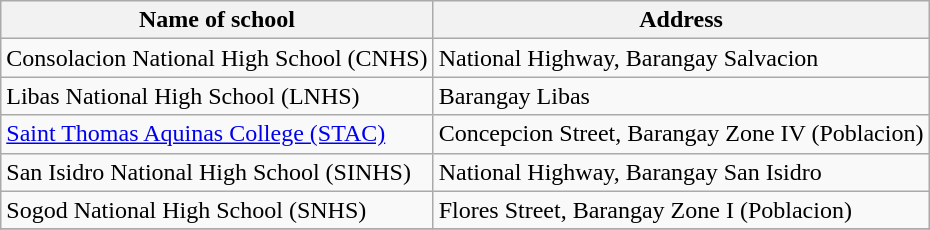<table class="wikitable">
<tr>
<th>Name of school</th>
<th>Address</th>
</tr>
<tr>
<td>Consolacion National High School (CNHS)</td>
<td>National Highway, Barangay Salvacion</td>
</tr>
<tr>
<td>Libas National High School (LNHS)</td>
<td>Barangay Libas</td>
</tr>
<tr>
<td><a href='#'>Saint Thomas Aquinas College (STAC)</a></td>
<td>Concepcion Street, Barangay Zone IV (Poblacion)</td>
</tr>
<tr>
<td>San Isidro National High School (SINHS)</td>
<td>National Highway, Barangay San Isidro</td>
</tr>
<tr>
<td>Sogod National High School (SNHS)</td>
<td>Flores Street, Barangay Zone I (Poblacion)</td>
</tr>
<tr>
</tr>
</table>
